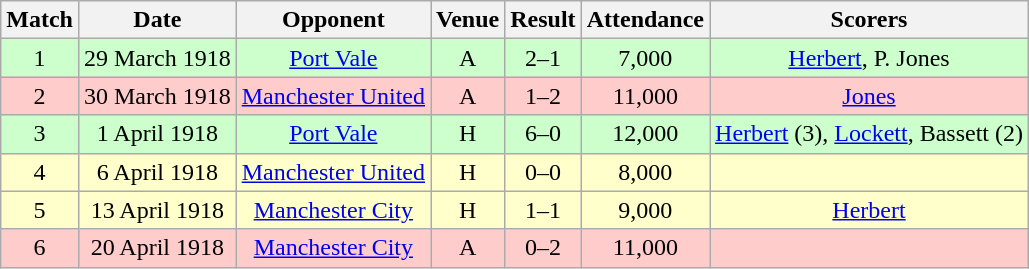<table class="wikitable" style="font-size:100%; text-align:center">
<tr>
<th>Match</th>
<th>Date</th>
<th>Opponent</th>
<th>Venue</th>
<th>Result</th>
<th>Attendance</th>
<th>Scorers</th>
</tr>
<tr style="background-color: #CCFFCC;">
<td>1</td>
<td>29 March 1918</td>
<td><a href='#'>Port Vale</a></td>
<td>A</td>
<td>2–1</td>
<td>7,000</td>
<td><a href='#'>Herbert</a>, P. Jones</td>
</tr>
<tr style="background-color: #FFCCCC;">
<td>2</td>
<td>30 March 1918</td>
<td><a href='#'>Manchester United</a></td>
<td>A</td>
<td>1–2</td>
<td>11,000</td>
<td><a href='#'>Jones</a></td>
</tr>
<tr style="background-color: #CCFFCC;">
<td>3</td>
<td>1 April 1918</td>
<td><a href='#'>Port Vale</a></td>
<td>H</td>
<td>6–0</td>
<td>12,000</td>
<td><a href='#'>Herbert</a> (3), <a href='#'>Lockett</a>, Bassett (2)</td>
</tr>
<tr style="background-color: #FFFFCC;">
<td>4</td>
<td>6 April 1918</td>
<td><a href='#'>Manchester United</a></td>
<td>H</td>
<td>0–0</td>
<td>8,000</td>
<td></td>
</tr>
<tr style="background-color: #FFFFCC;">
<td>5</td>
<td>13 April 1918</td>
<td><a href='#'>Manchester City</a></td>
<td>H</td>
<td>1–1</td>
<td>9,000</td>
<td><a href='#'>Herbert</a></td>
</tr>
<tr style="background-color: #FFCCCC;">
<td>6</td>
<td>20 April 1918</td>
<td><a href='#'>Manchester City</a></td>
<td>A</td>
<td>0–2</td>
<td>11,000</td>
<td></td>
</tr>
</table>
